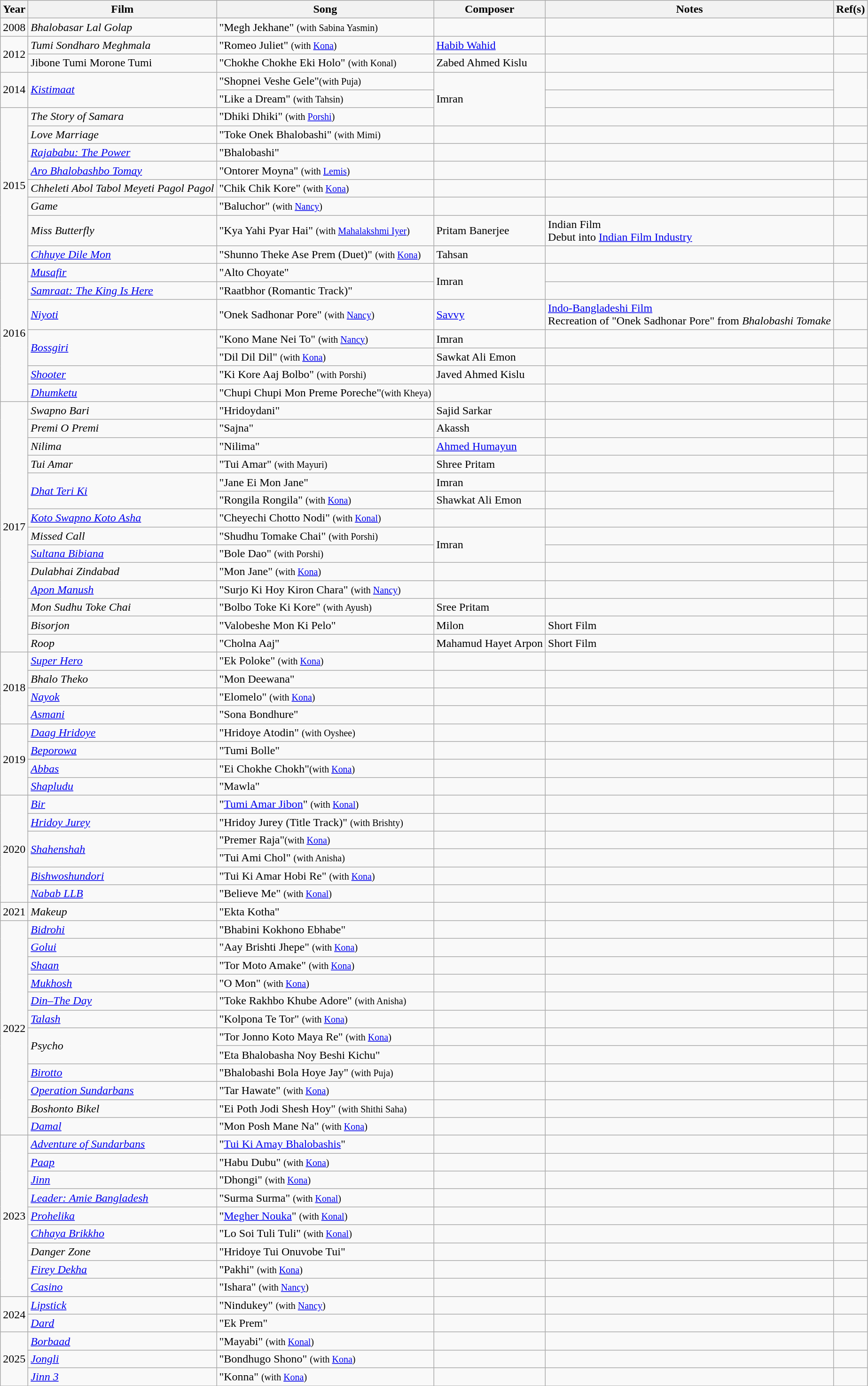<table class="wikitable">
<tr>
<th>Year</th>
<th>Film</th>
<th>Song</th>
<th>Composer</th>
<th>Notes</th>
<th>Ref(s)</th>
</tr>
<tr>
<td>2008</td>
<td><em>Bhalobasar Lal Golap</em></td>
<td>"Megh Jekhane" <small>(with Sabina Yasmin)</small></td>
<td></td>
<td></td>
<td></td>
</tr>
<tr>
<td rowspan="2">2012</td>
<td><em>Tumi Sondharo Meghmala</em></td>
<td>"Romeo Juliet" <small>(with <a href='#'>Kona</a>)</small></td>
<td><a href='#'>Habib Wahid</a></td>
<td></td>
<td></td>
</tr>
<tr>
<td>Jibone Tumi Morone Tumi</td>
<td>"Chokhe Chokhe Eki Holo" <small>(with Konal)</small></td>
<td>Zabed Ahmed Kislu</td>
<td></td>
<td></td>
</tr>
<tr>
<td rowspan="2">2014</td>
<td rowspan="2"><em><a href='#'>Kistimaat</a></em></td>
<td>"Shopnei Veshe Gele"<small>(with Puja)</small></td>
<td rowspan="3">Imran</td>
<td></td>
<td rowspan="2"></td>
</tr>
<tr>
<td>"Like a Dream" <small>(with Tahsin)</small></td>
<td></td>
</tr>
<tr>
<td rowspan="8">2015</td>
<td><em>The Story of Samara</em></td>
<td>"Dhiki Dhiki" <small>(with  <a href='#'>Porshi</a>)</small></td>
<td></td>
<td></td>
</tr>
<tr>
<td><em>Love Marriage</em></td>
<td>"Toke Onek Bhalobashi" <small>(with Mimi)</small></td>
<td></td>
<td></td>
<td></td>
</tr>
<tr>
<td><em><a href='#'>Rajababu: The Power</a></em></td>
<td>"Bhalobashi"</td>
<td></td>
<td></td>
<td></td>
</tr>
<tr>
<td><em><a href='#'>Aro Bhalobashbo Tomay</a></em></td>
<td>"Ontorer Moyna" <small>(with <a href='#'>Lemis</a>)</small></td>
<td></td>
<td></td>
<td></td>
</tr>
<tr>
<td><em>Chheleti Abol Tabol Meyeti Pagol Pagol</em></td>
<td>"Chik Chik Kore" <small>(with <a href='#'>Kona</a>)</small></td>
<td></td>
<td></td>
<td></td>
</tr>
<tr>
<td><em>Game</em></td>
<td>"Baluchor" <small>(with <a href='#'>Nancy</a>)</small></td>
<td></td>
<td></td>
<td></td>
</tr>
<tr>
<td><em>Miss Butterfly</em></td>
<td>"Kya Yahi Pyar Hai" <small>(with <a href='#'>Mahalakshmi Iyer</a>)</small></td>
<td>Pritam Banerjee</td>
<td>Indian Film<br>Debut into <a href='#'>Indian Film Industry</a></td>
<td></td>
</tr>
<tr>
<td><em><a href='#'>Chhuye Dile Mon</a></em></td>
<td>"Shunno Theke Ase Prem (Duet)" <small>(with <a href='#'>Kona</a>)</small></td>
<td>Tahsan</td>
<td></td>
<td></td>
</tr>
<tr>
<td rowspan="7">2016</td>
<td><em><a href='#'>Musafir</a></em></td>
<td>"Alto Choyate"</td>
<td rowspan="2">Imran</td>
<td></td>
<td></td>
</tr>
<tr>
<td><em><a href='#'>Samraat: The King Is Here</a></em></td>
<td>"Raatbhor (Romantic Track)"</td>
<td></td>
<td></td>
</tr>
<tr>
<td><em><a href='#'>Niyoti</a></em></td>
<td>"Onek Sadhonar Pore" <small>(with <a href='#'>Nancy</a>)</small></td>
<td><a href='#'>Savvy</a></td>
<td><a href='#'>Indo-Bangladeshi Film</a><br>Recreation of "Onek Sadhonar Pore" from <em>Bhalobashi Tomake</em></td>
<td></td>
</tr>
<tr>
<td rowspan="2"><em><a href='#'>Bossgiri</a></em></td>
<td>"Kono Mane Nei To" <small>(with <a href='#'>Nancy</a>)</small></td>
<td>Imran</td>
<td></td>
<td></td>
</tr>
<tr>
<td>"Dil Dil Dil" <small>(with <a href='#'>Kona</a>)</small></td>
<td>Sawkat Ali Emon</td>
<td></td>
<td></td>
</tr>
<tr>
<td><em><a href='#'>Shooter</a></em></td>
<td>"Ki Kore Aaj Bolbo" <small>(with Porshi)</small></td>
<td>Javed Ahmed Kislu</td>
<td></td>
<td></td>
</tr>
<tr>
<td><em><a href='#'>Dhumketu</a></em></td>
<td>"Chupi Chupi Mon Preme Poreche"<small>(with Kheya)</small></td>
<td></td>
<td></td>
<td></td>
</tr>
<tr>
<td rowspan="14">2017</td>
<td><em>Swapno Bari</em></td>
<td>"Hridoydani"</td>
<td>Sajid Sarkar</td>
<td></td>
<td></td>
</tr>
<tr>
<td><em>Premi O Premi</em></td>
<td>"Sajna"</td>
<td>Akassh</td>
<td></td>
<td></td>
</tr>
<tr>
<td><em>Nilima</em></td>
<td>"Nilima"</td>
<td><a href='#'>Ahmed Humayun</a></td>
<td></td>
<td></td>
</tr>
<tr>
<td><em>Tui Amar</em></td>
<td>"Tui Amar" <small>(with Mayuri)</small></td>
<td>Shree Pritam</td>
<td></td>
<td></td>
</tr>
<tr>
<td rowspan="2"><em><a href='#'>Dhat Teri Ki</a></em></td>
<td>"Jane Ei Mon Jane"</td>
<td>Imran</td>
<td></td>
<td rowspan="2"></td>
</tr>
<tr>
<td>"Rongila Rongila" <small>(with <a href='#'>Kona</a>)</small></td>
<td>Shawkat Ali Emon</td>
<td></td>
</tr>
<tr>
<td><em><a href='#'>Koto Swapno Koto Asha</a></em></td>
<td>"Cheyechi Chotto Nodi" <small>(with <a href='#'>Konal</a>)</small></td>
<td></td>
<td></td>
<td></td>
</tr>
<tr>
<td><em>Missed Call</em></td>
<td>"Shudhu Tomake Chai" <small>(with Porshi)</small></td>
<td rowspan="2">Imran</td>
<td></td>
<td></td>
</tr>
<tr>
<td><em><a href='#'>Sultana Bibiana</a></em></td>
<td>"Bole Dao" <small>(with Porshi)</small></td>
<td></td>
<td></td>
</tr>
<tr>
<td><em>Dulabhai Zindabad</em></td>
<td>"Mon Jane" <small>(with <a href='#'>Kona</a>)</small></td>
<td></td>
<td></td>
<td></td>
</tr>
<tr>
<td><em><a href='#'>Apon Manush</a></em></td>
<td>"Surjo Ki Hoy Kiron Chara" <small>(with <a href='#'>Nancy</a>)</small></td>
<td></td>
<td></td>
<td></td>
</tr>
<tr>
<td><em>Mon Sudhu Toke Chai</em></td>
<td>"Bolbo Toke Ki Kore" <small>(with Ayush)</small></td>
<td>Sree Pritam</td>
<td></td>
<td></td>
</tr>
<tr>
<td><em>Bisorjon</em></td>
<td>"Valobeshe Mon Ki Pelo"</td>
<td>Milon</td>
<td>Short Film</td>
<td></td>
</tr>
<tr>
<td><em>Roop</em></td>
<td>"Cholna Aaj"</td>
<td>Mahamud Hayet Arpon</td>
<td>Short Film</td>
<td></td>
</tr>
<tr>
<td rowspan="4">2018</td>
<td><em><a href='#'>Super Hero</a></em></td>
<td>"Ek Poloke" <small>(with <a href='#'>Kona</a>)</small></td>
<td></td>
<td></td>
<td></td>
</tr>
<tr>
<td><em>Bhalo Theko</em></td>
<td>"Mon Deewana"</td>
<td></td>
<td></td>
<td></td>
</tr>
<tr>
<td><em><a href='#'>Nayok</a></em></td>
<td>"Elomelo" <small>(with <a href='#'>Kona</a>)</small></td>
<td></td>
<td></td>
<td></td>
</tr>
<tr>
<td><em><a href='#'>Asmani</a></em></td>
<td>"Sona Bondhure"</td>
<td></td>
<td></td>
<td></td>
</tr>
<tr>
<td rowspan="4">2019</td>
<td><em><a href='#'>Daag Hridoye</a></em></td>
<td>"Hridoye Atodin" <small>(with Oyshee)</small></td>
<td></td>
<td></td>
<td></td>
</tr>
<tr>
<td><em><a href='#'>Beporowa</a></em></td>
<td>"Tumi Bolle"</td>
<td></td>
<td></td>
<td></td>
</tr>
<tr>
<td><em><a href='#'>Abbas</a></em></td>
<td>"Ei Chokhe Chokh"<small>(with <a href='#'>Kona</a>)</small></td>
<td></td>
<td></td>
<td></td>
</tr>
<tr>
<td><em><a href='#'>Shapludu</a></em></td>
<td>"Mawla"</td>
<td></td>
<td></td>
<td></td>
</tr>
<tr>
<td rowspan="6">2020</td>
<td><em><a href='#'>Bir</a></em></td>
<td>"<a href='#'>Tumi Amar Jibon</a>" <small>(with <a href='#'>Konal</a>)</small></td>
<td></td>
<td></td>
<td></td>
</tr>
<tr>
<td><em><a href='#'>Hridoy Jurey</a></em></td>
<td>"Hridoy Jurey (Title Track)" <small>(with Brishty)</small></td>
<td></td>
<td></td>
<td></td>
</tr>
<tr>
<td rowspan="2"><em><a href='#'>Shahenshah</a></em></td>
<td>"Premer Raja"<small>(with <a href='#'>Kona</a>)</small></td>
<td></td>
<td></td>
<td></td>
</tr>
<tr>
<td>"Tui Ami Chol" <small>(with Anisha)</small></td>
<td></td>
<td></td>
</tr>
<tr>
<td><em><a href='#'>Bishwoshundori</a></em></td>
<td>"Tui Ki Amar Hobi Re" <small>(with <a href='#'>Kona</a>)</small></td>
<td></td>
<td></td>
<td></td>
</tr>
<tr>
<td><em><a href='#'>Nabab LLB</a></em></td>
<td>"Believe Me" <small>(with <a href='#'>Konal</a>)</small></td>
<td></td>
<td></td>
<td></td>
</tr>
<tr>
<td rowspan="1">2021</td>
<td><em>Makeup</em></td>
<td>"Ekta Kotha"</td>
<td></td>
<td></td>
<td></td>
</tr>
<tr>
<td rowspan="12">2022</td>
<td><em><a href='#'>Bidrohi</a></em></td>
<td>"Bhabini Kokhono Ebhabe"</td>
<td></td>
<td></td>
<td></td>
</tr>
<tr>
<td><em><a href='#'>Golui</a></em></td>
<td>"Aay Brishti Jhepe" <small>(with <a href='#'>Kona</a>)</small></td>
<td></td>
<td></td>
<td></td>
</tr>
<tr>
<td><em><a href='#'>Shaan</a></em></td>
<td>"Tor Moto Amake" <small>(with <a href='#'>Kona</a>)</small></td>
<td></td>
<td></td>
<td></td>
</tr>
<tr>
<td><em><a href='#'>Mukhosh</a></em></td>
<td>"O Mon" <small>(with <a href='#'>Kona</a>)</small></td>
<td></td>
<td></td>
<td></td>
</tr>
<tr>
<td><em><a href='#'>Din–The Day</a></em></td>
<td>"Toke Rakhbo Khube Adore" <small>(with Anisha)</small></td>
<td></td>
<td></td>
<td></td>
</tr>
<tr>
<td><em><a href='#'>Talash</a></em></td>
<td>"Kolpona Te Tor" <small>(with <a href='#'>Kona</a>)</small></td>
<td></td>
<td></td>
<td></td>
</tr>
<tr>
<td rowspan="2"><em>Psycho</em></td>
<td>"Tor Jonno Koto Maya Re" <small>(with <a href='#'>Kona</a>)</small></td>
<td></td>
<td></td>
<td></td>
</tr>
<tr>
<td>"Eta Bhalobasha Noy Beshi Kichu"</td>
<td></td>
<td></td>
<td></td>
</tr>
<tr>
<td><em><a href='#'>Birotto</a></em></td>
<td>"Bhalobashi Bola Hoye Jay" <small>(with Puja)</small></td>
<td></td>
<td></td>
<td></td>
</tr>
<tr>
<td><em><a href='#'>Operation Sundarbans</a></em></td>
<td>"Tar Hawate" <small>(with <a href='#'>Kona</a>)</small></td>
<td></td>
<td></td>
<td></td>
</tr>
<tr>
<td><em>Boshonto Bikel</em></td>
<td>"Ei Poth Jodi Shesh Hoy" <small>(with Shithi Saha)</small></td>
<td></td>
<td></td>
<td></td>
</tr>
<tr>
<td><em><a href='#'>Damal</a></em></td>
<td>"Mon Posh Mane Na" <small>(with <a href='#'>Kona</a>)</small></td>
<td></td>
<td></td>
<td></td>
</tr>
<tr>
<td rowspan="9">2023</td>
<td><em><a href='#'>Adventure of Sundarbans</a></em></td>
<td>"<a href='#'>Tui Ki Amay Bhalobashis</a>"</td>
<td></td>
<td></td>
<td></td>
</tr>
<tr>
<td><em><a href='#'>Paap</a></em></td>
<td>"Habu Dubu" <small>(with <a href='#'>Kona</a>)</small></td>
<td></td>
<td></td>
<td></td>
</tr>
<tr>
<td><em><a href='#'>Jinn</a></em></td>
<td>"Dhongi" <small>(with <a href='#'>Kona</a>)</small></td>
<td></td>
<td></td>
<td></td>
</tr>
<tr>
<td><em><a href='#'>Leader: Amie Bangladesh</a></em></td>
<td>"Surma Surma" <small>(with <a href='#'>Konal</a>)</small></td>
<td></td>
<td></td>
<td></td>
</tr>
<tr>
<td><em><a href='#'>Prohelika</a></em></td>
<td>"<a href='#'>Megher Nouka</a>" <small>(with <a href='#'>Konal</a>)</small></td>
<td></td>
<td></td>
<td></td>
</tr>
<tr>
<td><em><a href='#'>Chhaya Brikkho</a></em></td>
<td>"Lo Soi Tuli Tuli" <small>(with <a href='#'>Konal</a>)</small></td>
<td></td>
<td></td>
<td></td>
</tr>
<tr>
<td><em>Danger Zone</em></td>
<td>"Hridoye Tui Onuvobe Tui"</td>
<td></td>
<td></td>
<td></td>
</tr>
<tr>
<td><em><a href='#'>Firey Dekha</a></em></td>
<td>"Pakhi" <small>(with <a href='#'>Kona</a>)</small></td>
<td></td>
<td></td>
<td></td>
</tr>
<tr>
<td><em><a href='#'>Casino</a></em></td>
<td>"Ishara" <small>(with <a href='#'>Nancy</a>)</small></td>
<td></td>
<td></td>
<td></td>
</tr>
<tr>
<td rowspan="2">2024</td>
<td><em><a href='#'>Lipstick</a></em></td>
<td>"Nindukey" <small>(with <a href='#'>Nancy</a>)</small></td>
<td></td>
<td></td>
<td></td>
</tr>
<tr>
<td><em><a href='#'>Dard</a></em></td>
<td>"Ek Prem"</td>
<td></td>
<td></td>
<td></td>
</tr>
<tr>
<td rowspan="3">2025</td>
<td><em><a href='#'>Borbaad</a></em></td>
<td>"Mayabi" <small>(with <a href='#'>Konal</a>)</small></td>
<td></td>
<td></td>
<td></td>
</tr>
<tr>
<td><em><a href='#'>Jongli</a></em></td>
<td>"Bondhugo Shono" <small>(with <a href='#'>Kona</a>)</small></td>
<td></td>
<td></td>
<td></td>
</tr>
<tr>
<td><em><a href='#'>Jinn 3</a></em></td>
<td>"Konna" <small>(with <a href='#'>Kona</a>)</small></td>
<td></td>
<td></td>
<td></td>
</tr>
<tr>
</tr>
</table>
